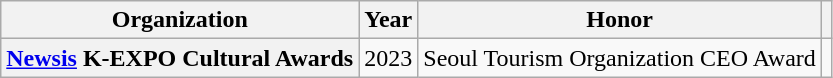<table class="wikitable plainrowheaders sortable">
<tr>
<th scope="col">Organization</th>
<th scope="col">Year</th>
<th scope="col">Honor</th>
<th scope="col" class="unsortable"></th>
</tr>
<tr>
<th scope="row"><a href='#'>Newsis</a> K-EXPO Cultural Awards</th>
<td style="text-align:center">2023</td>
<td>Seoul Tourism Organization CEO Award</td>
<td style="text-align:center"></td>
</tr>
</table>
